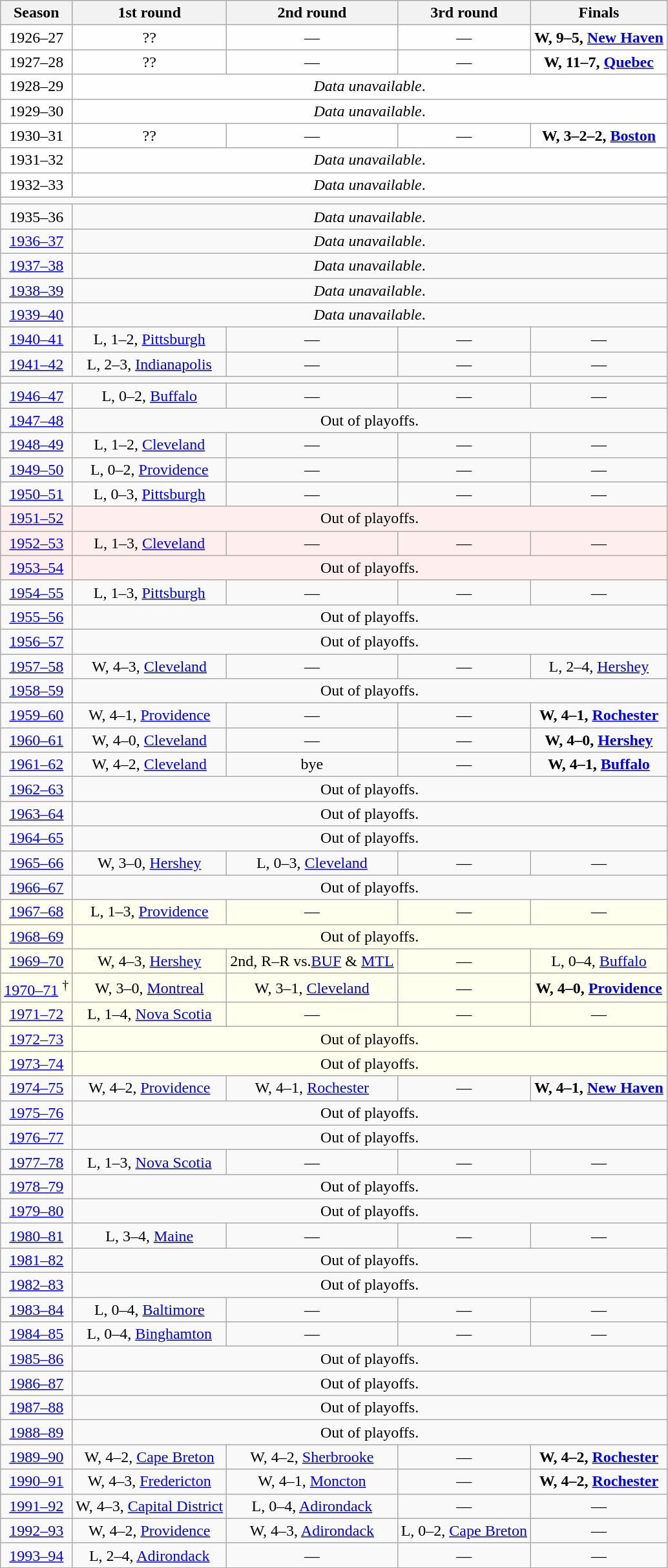<table class="wikitable" style="text-align:center">
<tr>
<th>Season</th>
<th>1st round</th>
<th>2nd round</th>
<th>3rd round</th>
<th>Finals</th>
</tr>
<tr bgcolor="fefefe">
<td>1926–27</td>
<td>??</td>
<td>—</td>
<td>—</td>
<td><strong>W, 9–5, <a href='#'>New Haven</a></strong></td>
</tr>
<tr bgcolor="fefefe">
<td>1927–28</td>
<td>??</td>
<td>—</td>
<td>—</td>
<td><strong>W, 11–7, <a href='#'>Quebec</a></strong></td>
</tr>
<tr bgcolor="fefefe">
<td>1928–29</td>
<td colspan="4"><em>Data unavailable</em>.</td>
</tr>
<tr bgcolor="fefefe">
<td>1929–30</td>
<td colspan="4"><em>Data unavailable</em>.</td>
</tr>
<tr bgcolor="fefefe">
<td>1930–31</td>
<td>??</td>
<td>—</td>
<td>—</td>
<td><strong>W, 3–2–2, <a href='#'>Boston</a></strong></td>
</tr>
<tr bgcolor="fefefe">
<td>1931–32</td>
<td colspan="4"><em>Data unavailable</em>.</td>
</tr>
<tr bgcolor="fefefe">
<td>1932–33</td>
<td colspan="4"><em>Data unavailable</em>.</td>
</tr>
<tr>
<td colspan="10"></td>
</tr>
<tr>
<td>1935–36</td>
<td colspan="4"><em>Data unavailable</em>.</td>
</tr>
<tr>
<td><a href='#'>1936–37</a></td>
<td colspan="4"><em>Data unavailable</em>.</td>
</tr>
<tr>
<td><a href='#'>1937–38</a></td>
<td colspan="4"><em>Data unavailable</em>.</td>
</tr>
<tr>
<td><a href='#'>1938–39</a></td>
<td colspan="4"><em>Data unavailable</em>.</td>
</tr>
<tr>
<td><a href='#'>1939–40</a></td>
<td colspan="4"><em>Data unavailable</em>.</td>
</tr>
<tr>
<td><a href='#'>1940–41</a></td>
<td>L, 1–2, <a href='#'>Pittsburgh</a></td>
<td>—</td>
<td>—</td>
<td>—</td>
</tr>
<tr>
<td><a href='#'>1941–42</a></td>
<td>L, 2–3, <a href='#'>Indianapolis</a></td>
<td>—</td>
<td>—</td>
<td>—</td>
</tr>
<tr>
<td colspan="10"></td>
</tr>
<tr>
<td><a href='#'>1946–47</a></td>
<td>L, 0–2, <a href='#'>Buffalo</a></td>
<td>—</td>
<td>—</td>
<td>—</td>
</tr>
<tr>
<td><a href='#'>1947–48</a></td>
<td colspan="4">Out of playoffs.</td>
</tr>
<tr>
<td><a href='#'>1948–49</a></td>
<td>L, 1–2, <a href='#'>Cleveland</a></td>
<td>—</td>
<td>—</td>
<td>—</td>
</tr>
<tr>
<td><a href='#'>1949–50</a></td>
<td>L, 0–2, <a href='#'>Providence</a></td>
<td>—</td>
<td>—</td>
<td>—</td>
</tr>
<tr>
<td><a href='#'>1950–51</a></td>
<td>L, 0–3, <a href='#'>Pittsburgh</a></td>
<td>—</td>
<td>—</td>
<td>—</td>
</tr>
<tr bgcolor="ffeeee">
<td><a href='#'>1951–52</a></td>
<td colspan="4">Out of playoffs.</td>
</tr>
<tr bgcolor="ffeeee">
<td><a href='#'>1952–53</a></td>
<td>L, 1–3, <a href='#'>Cleveland</a></td>
<td>—</td>
<td>—</td>
<td>—</td>
</tr>
<tr bgcolor="ffeeee">
<td><a href='#'>1953–54</a></td>
<td colspan="4">Out of playoffs.</td>
</tr>
<tr>
<td><a href='#'>1954–55</a></td>
<td>L, 1–3, <a href='#'>Pittsburgh</a></td>
<td>—</td>
<td>—</td>
<td>—</td>
</tr>
<tr>
<td><a href='#'>1955–56</a></td>
<td colspan="4">Out of playoffs.</td>
</tr>
<tr>
<td><a href='#'>1956–57</a></td>
<td colspan="4">Out of playoffs.</td>
</tr>
<tr>
<td><a href='#'>1957–58</a></td>
<td>W, 4–3, <a href='#'>Cleveland</a></td>
<td>—</td>
<td>—</td>
<td>L, 2–4, <a href='#'>Hershey</a></td>
</tr>
<tr>
<td><a href='#'>1958–59</a></td>
<td colspan="4">Out of playoffs.</td>
</tr>
<tr>
<td><a href='#'>1959–60</a></td>
<td>W, 4–1, <a href='#'>Providence</a></td>
<td>—</td>
<td>—</td>
<td><strong>W, 4–1, <a href='#'>Rochester</a></strong></td>
</tr>
<tr>
<td><a href='#'>1960–61</a></td>
<td>W, 4–0, <a href='#'>Cleveland</a></td>
<td>—</td>
<td>—</td>
<td><strong>W, 4–0, <a href='#'>Hershey</a></strong></td>
</tr>
<tr>
<td><a href='#'>1961–62</a></td>
<td>W, 4–2, <a href='#'>Cleveland</a></td>
<td>bye</td>
<td>—</td>
<td><strong>W, 4–1, <a href='#'>Buffalo</a></strong></td>
</tr>
<tr>
<td><a href='#'>1962–63</a></td>
<td colspan="4">Out of playoffs.</td>
</tr>
<tr>
<td><a href='#'>1963–64</a></td>
<td colspan="4">Out of playoffs.</td>
</tr>
<tr>
<td><a href='#'>1964–65</a></td>
<td colspan="4">Out of playoffs.</td>
</tr>
<tr>
<td><a href='#'>1965–66</a></td>
<td>W, 3–0, <a href='#'>Hershey</a></td>
<td>L, 0–3, <a href='#'>Cleveland</a></td>
<td>—</td>
<td>—</td>
</tr>
<tr>
<td><a href='#'>1966–67</a></td>
<td colspan="4">Out of playoffs.</td>
</tr>
<tr bgcolor="ffffee">
<td><a href='#'>1967–68</a></td>
<td>L, 1–3, <a href='#'>Providence</a></td>
<td>—</td>
<td>—</td>
<td>—</td>
</tr>
<tr bgcolor="ffffee">
<td><a href='#'>1968–69</a></td>
<td colspan="4">Out of playoffs.</td>
</tr>
<tr bgcolor="ffffee">
<td><a href='#'>1969–70</a></td>
<td>W, 4–3, <a href='#'>Hershey</a></td>
<td>2nd, R–R vs.<a href='#'>BUF</a> & <a href='#'>MTL</a></td>
<td>—</td>
<td>L, 0–4, <a href='#'>Buffalo</a></td>
</tr>
<tr bgcolor="ffffee">
<td><a href='#'>1970–71</a> <sup>†</sup></td>
<td>W, 3–0, <a href='#'>Montreal</a></td>
<td>W, 3–1, <a href='#'>Cleveland</a></td>
<td>—</td>
<td><strong>W, 4–0, <a href='#'>Providence</a></strong></td>
</tr>
<tr bgcolor="ffffee">
<td><a href='#'>1971–72</a></td>
<td>L, 1–4, <a href='#'>Nova Scotia</a></td>
<td>—</td>
<td>—</td>
<td>—</td>
</tr>
<tr bgcolor="ffffee">
<td><a href='#'>1972–73</a></td>
<td colspan="4">Out of playoffs.</td>
</tr>
<tr bgcolor="ffffee">
<td><a href='#'>1973–74</a></td>
<td colspan="4">Out of playoffs.</td>
</tr>
<tr>
<td><a href='#'>1974–75</a></td>
<td>W, 4–2, <a href='#'>Providence</a></td>
<td>W, 4–1, <a href='#'>Rochester</a></td>
<td>—</td>
<td><strong>W, 4–1, <a href='#'>New Haven</a></strong></td>
</tr>
<tr>
<td><a href='#'>1975–76</a></td>
<td colspan="4">Out of playoffs.</td>
</tr>
<tr>
<td><a href='#'>1976–77</a></td>
<td colspan="4">Out of playoffs.</td>
</tr>
<tr>
<td><a href='#'>1977–78</a></td>
<td>L, 1–3, <a href='#'>Nova Scotia</a></td>
<td>—</td>
<td>—</td>
<td>—</td>
</tr>
<tr>
<td><a href='#'>1978–79</a></td>
<td colspan="4">Out of playoffs.</td>
</tr>
<tr>
<td><a href='#'>1979–80</a></td>
<td colspan="4">Out of playoffs.</td>
</tr>
<tr>
<td><a href='#'>1980–81</a></td>
<td>L, 3–4, <a href='#'>Maine</a></td>
<td>—</td>
<td>—</td>
<td>—</td>
</tr>
<tr>
<td><a href='#'>1981–82</a></td>
<td colspan="4">Out of playoffs.</td>
</tr>
<tr>
<td><a href='#'>1982–83</a></td>
<td colspan="4">Out of playoffs.</td>
</tr>
<tr>
<td><a href='#'>1983–84</a></td>
<td>L, 0–4, <a href='#'>Baltimore</a></td>
<td>—</td>
<td>—</td>
<td>—</td>
</tr>
<tr>
<td><a href='#'>1984–85</a></td>
<td>L, 0–4, <a href='#'>Binghamton</a></td>
<td>—</td>
<td>—</td>
<td>—</td>
</tr>
<tr>
<td><a href='#'>1985–86</a></td>
<td colspan="4">Out of playoffs.</td>
</tr>
<tr>
<td><a href='#'>1986–87</a></td>
<td colspan="4">Out of playoffs.</td>
</tr>
<tr>
<td><a href='#'>1987–88</a></td>
<td colspan="4">Out of playoffs.</td>
</tr>
<tr>
<td><a href='#'>1988–89</a></td>
<td colspan="4">Out of playoffs.</td>
</tr>
<tr>
<td><a href='#'>1989–90</a></td>
<td>W, 4–2, <a href='#'>Cape Breton</a></td>
<td>W, 4–2, <a href='#'>Sherbrooke</a></td>
<td>—</td>
<td><strong>W, 4–2, <a href='#'>Rochester</a></strong></td>
</tr>
<tr>
<td><a href='#'>1990–91</a></td>
<td>W, 4–3, <a href='#'>Fredericton</a></td>
<td>W, 4–1, <a href='#'>Moncton</a></td>
<td>—</td>
<td><strong>W, 4–2, <a href='#'>Rochester</a></strong></td>
</tr>
<tr>
<td><a href='#'>1991–92</a></td>
<td>W, 4–3, <a href='#'>Capital District</a></td>
<td>L, 0–4, <a href='#'>Adirondack</a></td>
<td>—</td>
<td>—</td>
</tr>
<tr>
<td><a href='#'>1992–93</a></td>
<td>W, 4–2, <a href='#'>Providence</a></td>
<td>W, 4–3, <a href='#'>Adirondack</a></td>
<td>L, 0–2, <a href='#'>Cape Breton</a></td>
<td>—</td>
</tr>
<tr>
<td><a href='#'>1993–94</a></td>
<td>L, 2–4, <a href='#'>Adirondack</a></td>
<td>—</td>
<td>—</td>
<td>—</td>
</tr>
</table>
